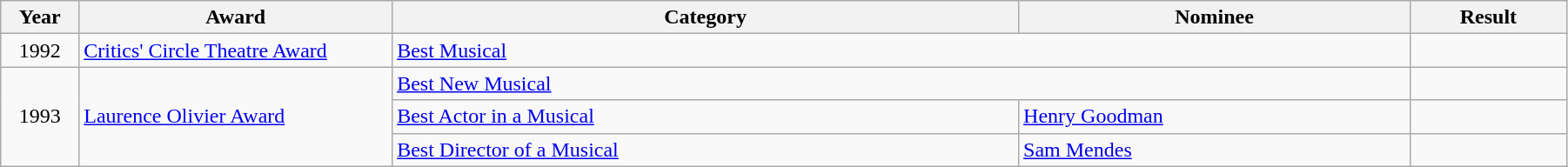<table class="wikitable" width="95%">
<tr>
<th width="5%">Year</th>
<th width="20%">Award</th>
<th width="40%">Category</th>
<th width="25%">Nominee</th>
<th width="10%">Result</th>
</tr>
<tr>
<td align="center">1992</td>
<td><a href='#'>Critics' Circle Theatre Award</a></td>
<td colspan="2"><a href='#'>Best Musical</a></td>
<td></td>
</tr>
<tr>
<td rowspan="3" align="center">1993</td>
<td rowspan="3"><a href='#'>Laurence Olivier Award</a></td>
<td colspan="2"><a href='#'>Best New Musical</a></td>
<td></td>
</tr>
<tr>
<td><a href='#'>Best Actor in a Musical</a></td>
<td><a href='#'>Henry Goodman</a></td>
<td></td>
</tr>
<tr>
<td><a href='#'>Best Director of a Musical</a></td>
<td><a href='#'>Sam Mendes</a></td>
<td></td>
</tr>
</table>
